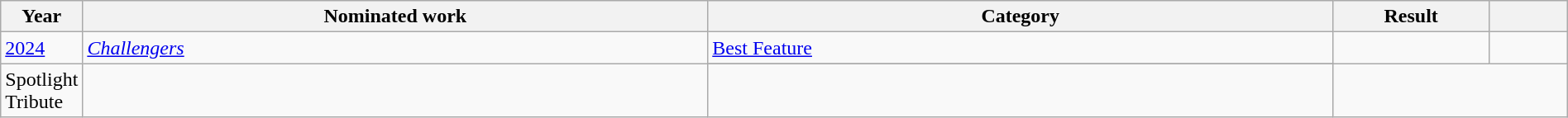<table class="wikitable plainrowheaders" style="width:100%;">
<tr>
<th scope="col" style="width:5%;">Year</th>
<th scope="col" style="width:40%;">Nominated work</th>
<th scope="col" style="width:40%;">Category</th>
<th scope="col" style="width:10%;">Result</th>
<th scope="col" style="width:5%;"></th>
</tr>
<tr>
<td rowspan="2"><a href='#'>2024</a></td>
<td rowspan="2"><em><a href='#'>Challengers</a></em></td>
<td><a href='#'>Best Feature</a></td>
<td></td>
<td style="text-align:center;"></td>
</tr>
<tr>
</tr>
<tr>
<td>Spotlight Tribute</td>
<td></td>
<td style="text-align:center;"></td>
</tr>
</table>
